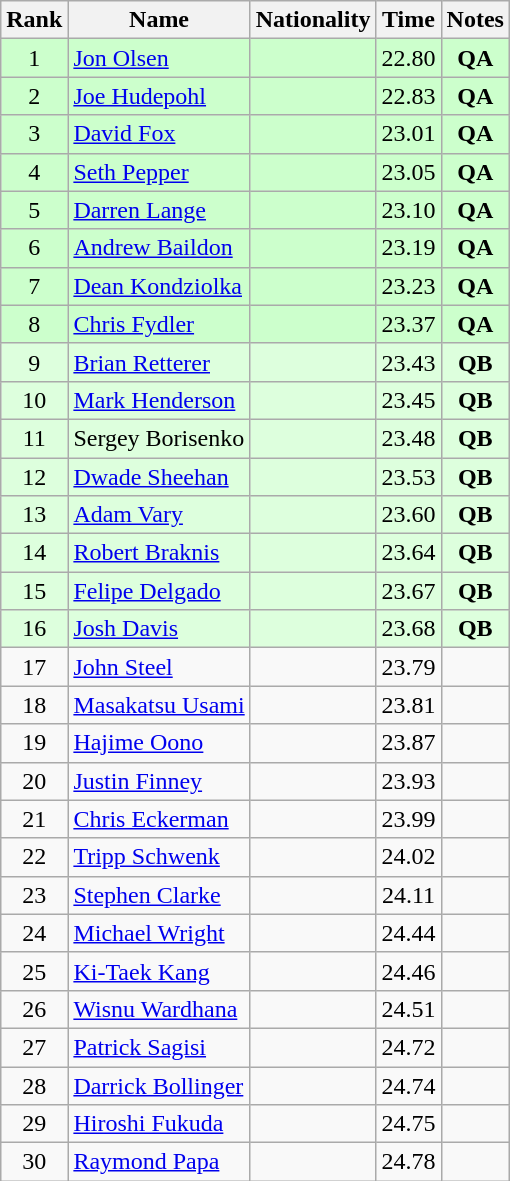<table class="wikitable sortable" style="text-align:center">
<tr>
<th>Rank</th>
<th>Name</th>
<th>Nationality</th>
<th>Time</th>
<th>Notes</th>
</tr>
<tr bgcolor=ccffcc>
<td>1</td>
<td align=left><a href='#'>Jon Olsen</a></td>
<td align=left></td>
<td>22.80</td>
<td><strong>QA</strong></td>
</tr>
<tr bgcolor=ccffcc>
<td>2</td>
<td align=left><a href='#'>Joe Hudepohl</a></td>
<td align=left></td>
<td>22.83</td>
<td><strong>QA</strong></td>
</tr>
<tr bgcolor=ccffcc>
<td>3</td>
<td align=left><a href='#'>David Fox</a></td>
<td align=left></td>
<td>23.01</td>
<td><strong>QA</strong></td>
</tr>
<tr bgcolor=ccffcc>
<td>4</td>
<td align=left><a href='#'>Seth Pepper</a></td>
<td align=left></td>
<td>23.05</td>
<td><strong>QA</strong></td>
</tr>
<tr bgcolor=ccffcc>
<td>5</td>
<td align=left><a href='#'>Darren Lange</a></td>
<td align=left></td>
<td>23.10</td>
<td><strong>QA</strong></td>
</tr>
<tr bgcolor=ccffcc>
<td>6</td>
<td align=left><a href='#'>Andrew Baildon</a></td>
<td align=left></td>
<td>23.19</td>
<td><strong>QA</strong></td>
</tr>
<tr bgcolor=ccffcc>
<td>7</td>
<td align=left><a href='#'>Dean Kondziolka</a></td>
<td align=left></td>
<td>23.23</td>
<td><strong>QA</strong></td>
</tr>
<tr bgcolor=ccffcc>
<td>8</td>
<td align=left><a href='#'>Chris Fydler</a></td>
<td align=left></td>
<td>23.37</td>
<td><strong>QA</strong></td>
</tr>
<tr bgcolor=ddffdd>
<td>9</td>
<td align=left><a href='#'>Brian Retterer</a></td>
<td align=left></td>
<td>23.43</td>
<td><strong>QB</strong></td>
</tr>
<tr bgcolor=ddffdd>
<td>10</td>
<td align=left><a href='#'>Mark Henderson</a></td>
<td align=left></td>
<td>23.45</td>
<td><strong>QB</strong></td>
</tr>
<tr bgcolor=ddffdd>
<td>11</td>
<td align=left>Sergey Borisenko</td>
<td align=left></td>
<td>23.48</td>
<td><strong>QB</strong></td>
</tr>
<tr bgcolor=ddffdd>
<td>12</td>
<td align=left><a href='#'>Dwade Sheehan</a></td>
<td align=left></td>
<td>23.53</td>
<td><strong>QB</strong></td>
</tr>
<tr bgcolor=ddffdd>
<td>13</td>
<td align=left><a href='#'>Adam Vary</a></td>
<td align=left></td>
<td>23.60</td>
<td><strong>QB</strong></td>
</tr>
<tr bgcolor=ddffdd>
<td>14</td>
<td align=left><a href='#'>Robert Braknis</a></td>
<td align=left></td>
<td>23.64</td>
<td><strong>QB</strong></td>
</tr>
<tr bgcolor=ddffdd>
<td>15</td>
<td align=left><a href='#'>Felipe Delgado</a></td>
<td align=left></td>
<td>23.67</td>
<td><strong>QB</strong></td>
</tr>
<tr bgcolor=ddffdd>
<td>16</td>
<td align=left><a href='#'>Josh Davis</a></td>
<td align=left></td>
<td>23.68</td>
<td><strong>QB</strong></td>
</tr>
<tr>
<td>17</td>
<td align=left><a href='#'>John Steel</a></td>
<td align=left></td>
<td>23.79</td>
<td></td>
</tr>
<tr>
<td>18</td>
<td align=left><a href='#'>Masakatsu Usami</a></td>
<td align=left></td>
<td>23.81</td>
<td></td>
</tr>
<tr>
<td>19</td>
<td align=left><a href='#'>Hajime Oono</a></td>
<td align=left></td>
<td>23.87</td>
<td></td>
</tr>
<tr>
<td>20</td>
<td align=left><a href='#'>Justin Finney</a></td>
<td align=left></td>
<td>23.93</td>
<td></td>
</tr>
<tr>
<td>21</td>
<td align=left><a href='#'>Chris Eckerman</a></td>
<td align=left></td>
<td>23.99</td>
<td></td>
</tr>
<tr>
<td>22</td>
<td align=left><a href='#'>Tripp Schwenk</a></td>
<td align=left></td>
<td>24.02</td>
<td></td>
</tr>
<tr>
<td>23</td>
<td align=left><a href='#'>Stephen Clarke</a></td>
<td align=left></td>
<td>24.11</td>
<td></td>
</tr>
<tr>
<td>24</td>
<td align=left><a href='#'>Michael Wright</a></td>
<td align=left></td>
<td>24.44</td>
<td></td>
</tr>
<tr>
<td>25</td>
<td align=left><a href='#'>Ki-Taek Kang</a></td>
<td align=left></td>
<td>24.46</td>
<td></td>
</tr>
<tr>
<td>26</td>
<td align=left><a href='#'>Wisnu Wardhana</a></td>
<td align=left></td>
<td>24.51</td>
<td></td>
</tr>
<tr>
<td>27</td>
<td align=left><a href='#'>Patrick Sagisi</a></td>
<td align=left></td>
<td>24.72</td>
<td></td>
</tr>
<tr>
<td>28</td>
<td align=left><a href='#'>Darrick Bollinger</a></td>
<td align=left></td>
<td>24.74</td>
<td></td>
</tr>
<tr>
<td>29</td>
<td align=left><a href='#'>Hiroshi Fukuda</a></td>
<td align=left></td>
<td>24.75</td>
<td></td>
</tr>
<tr>
<td>30</td>
<td align=left><a href='#'>Raymond Papa</a></td>
<td align=left></td>
<td>24.78</td>
<td></td>
</tr>
</table>
